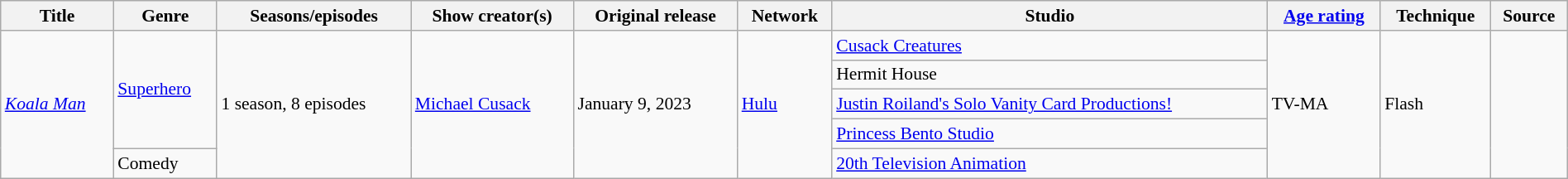<table class="wikitable sortable" style="text-align: left; font-size:90%; width:100%;">
<tr>
<th scope="col">Title</th>
<th scope="col">Genre</th>
<th scope="col">Seasons/episodes</th>
<th scope="col">Show creator(s)</th>
<th scope="col">Original release</th>
<th scope="col">Network</th>
<th scope="col">Studio</th>
<th scope="col"><a href='#'>Age rating</a></th>
<th scope="col">Technique</th>
<th>Source</th>
</tr>
<tr>
<td rowspan="5"><em><a href='#'>Koala Man</a></em></td>
<td rowspan="4"><a href='#'>Superhero</a></td>
<td rowspan="5">1 season, 8 episodes</td>
<td rowspan="5"><a href='#'>Michael Cusack</a></td>
<td rowspan="5">January 9, 2023</td>
<td rowspan="5"><a href='#'>Hulu</a></td>
<td><a href='#'>Cusack Creatures</a></td>
<td rowspan="5">TV-MA</td>
<td rowspan="5">Flash</td>
<td rowspan="5"></td>
</tr>
<tr>
<td>Hermit House</td>
</tr>
<tr>
<td><a href='#'>Justin Roiland's Solo Vanity Card Productions!</a></td>
</tr>
<tr>
<td><a href='#'>Princess Bento Studio</a></td>
</tr>
<tr>
<td>Comedy</td>
<td><a href='#'>20th Television Animation</a></td>
</tr>
</table>
